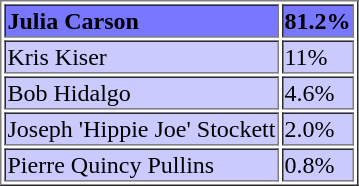<table border="1">
<tr style="background:#77f;">
<td><strong>Julia Carson</strong></td>
<td><strong>81.2%</strong></td>
</tr>
<tr style="background:#cacaff">
<td>Kris Kiser</td>
<td>11%</td>
</tr>
<tr style="background:#cacaff">
<td>Bob Hidalgo</td>
<td>4.6%</td>
</tr>
<tr style="background:#cacaff">
<td>Joseph 'Hippie Joe' Stockett</td>
<td>2.0%</td>
</tr>
<tr style="background:#cacaff">
<td>Pierre Quincy Pullins</td>
<td>0.8%</td>
</tr>
</table>
